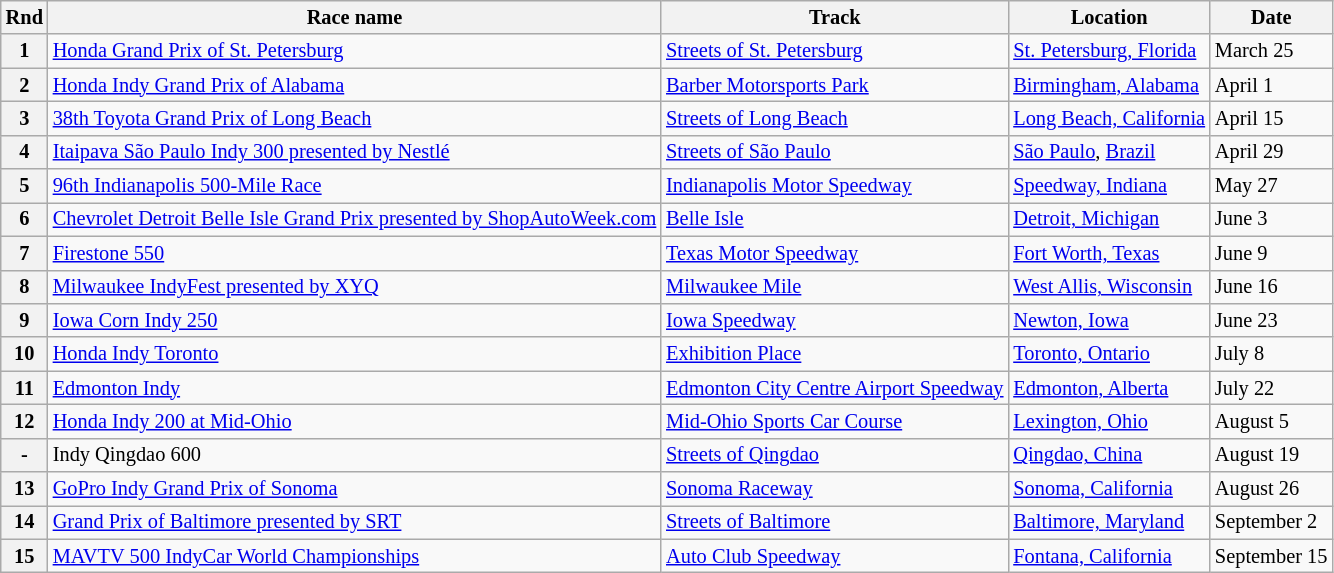<table class="wikitable" style="font-size: 85%">
<tr>
<th>Rnd</th>
<th>Race name</th>
<th>Track</th>
<th>Location</th>
<th>Date</th>
</tr>
<tr>
<th>1</th>
<td><a href='#'>Honda Grand Prix of St. Petersburg</a></td>
<td> <a href='#'>Streets of St. Petersburg</a></td>
<td><a href='#'>St. Petersburg, Florida</a></td>
<td>March 25</td>
</tr>
<tr>
<th>2</th>
<td><a href='#'>Honda Indy Grand Prix of Alabama</a></td>
<td> <a href='#'>Barber Motorsports Park</a></td>
<td><a href='#'>Birmingham, Alabama</a></td>
<td>April 1</td>
</tr>
<tr>
<th>3</th>
<td><a href='#'>38th Toyota Grand Prix of Long Beach</a></td>
<td> <a href='#'>Streets of Long Beach</a></td>
<td><a href='#'>Long Beach, California</a></td>
<td>April 15</td>
</tr>
<tr>
<th>4</th>
<td><a href='#'>Itaipava São Paulo Indy 300 presented by Nestlé</a></td>
<td> <a href='#'>Streets of São Paulo</a></td>
<td><a href='#'>São Paulo</a>, <a href='#'>Brazil</a></td>
<td>April 29</td>
</tr>
<tr>
<th>5</th>
<td><a href='#'>96th Indianapolis 500-Mile Race</a></td>
<td> <a href='#'>Indianapolis Motor Speedway</a></td>
<td><a href='#'>Speedway, Indiana</a></td>
<td>May 27</td>
</tr>
<tr>
<th>6</th>
<td><a href='#'>Chevrolet Detroit Belle Isle Grand Prix presented by ShopAutoWeek.com</a></td>
<td> <a href='#'>Belle Isle</a></td>
<td><a href='#'>Detroit, Michigan</a></td>
<td>June 3</td>
</tr>
<tr>
<th>7</th>
<td><a href='#'>Firestone 550</a></td>
<td> <a href='#'>Texas Motor Speedway</a></td>
<td><a href='#'>Fort Worth, Texas</a></td>
<td>June 9</td>
</tr>
<tr>
<th>8</th>
<td><a href='#'>Milwaukee IndyFest presented by XYQ</a></td>
<td> <a href='#'>Milwaukee Mile</a></td>
<td><a href='#'>West Allis, Wisconsin</a></td>
<td>June 16</td>
</tr>
<tr>
<th>9</th>
<td><a href='#'>Iowa Corn Indy 250</a></td>
<td> <a href='#'>Iowa Speedway</a></td>
<td><a href='#'>Newton, Iowa</a></td>
<td>June 23</td>
</tr>
<tr>
<th>10</th>
<td><a href='#'>Honda Indy Toronto</a></td>
<td> <a href='#'>Exhibition Place</a></td>
<td><a href='#'>Toronto, Ontario</a></td>
<td>July 8</td>
</tr>
<tr>
<th>11</th>
<td><a href='#'>Edmonton Indy</a></td>
<td> <a href='#'>Edmonton City Centre Airport Speedway</a></td>
<td><a href='#'>Edmonton, Alberta</a></td>
<td>July 22</td>
</tr>
<tr>
<th>12</th>
<td><a href='#'>Honda Indy 200 at Mid-Ohio</a></td>
<td> <a href='#'>Mid-Ohio Sports Car Course</a></td>
<td><a href='#'>Lexington, Ohio</a></td>
<td>August 5</td>
</tr>
<tr>
<th>-</th>
<td>Indy Qingdao 600</td>
<td> <a href='#'>Streets of Qingdao</a></td>
<td><a href='#'>Qingdao, China</a></td>
<td>August 19</td>
</tr>
<tr>
<th>13</th>
<td><a href='#'>GoPro Indy Grand Prix of Sonoma</a></td>
<td> <a href='#'>Sonoma Raceway</a></td>
<td><a href='#'>Sonoma, California</a></td>
<td>August 26</td>
</tr>
<tr>
<th>14</th>
<td><a href='#'>Grand Prix of Baltimore presented by SRT</a></td>
<td> <a href='#'>Streets of Baltimore</a></td>
<td><a href='#'>Baltimore, Maryland</a></td>
<td>September 2</td>
</tr>
<tr>
<th>15</th>
<td><a href='#'>MAVTV 500 IndyCar World Championships</a></td>
<td> <a href='#'>Auto Club Speedway</a></td>
<td><a href='#'>Fontana, California</a></td>
<td>September 15</td>
</tr>
</table>
